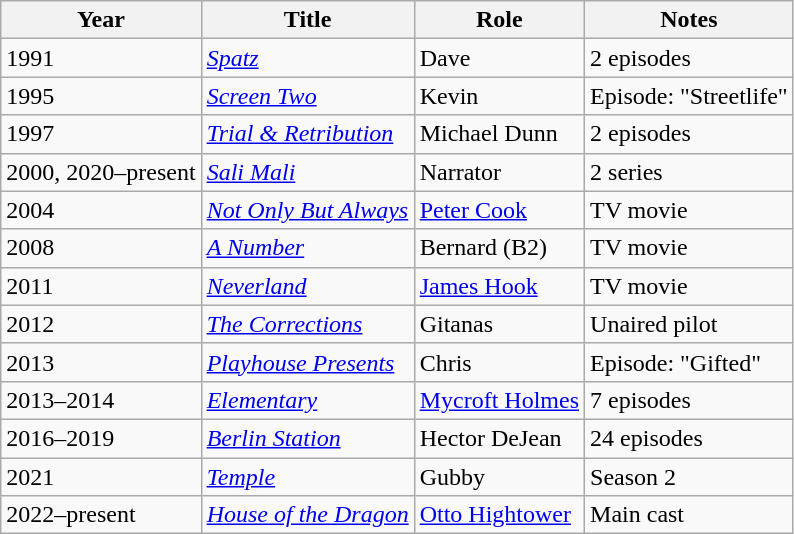<table class="wikitable sortable">
<tr>
<th>Year</th>
<th>Title</th>
<th>Role</th>
<th>Notes</th>
</tr>
<tr>
<td>1991</td>
<td><em><a href='#'>Spatz</a></em></td>
<td>Dave</td>
<td>2 episodes</td>
</tr>
<tr>
<td>1995</td>
<td><em><a href='#'>Screen Two</a></em></td>
<td>Kevin</td>
<td>Episode: "Streetlife"</td>
</tr>
<tr>
<td>1997</td>
<td><em><a href='#'>Trial & Retribution</a></em></td>
<td>Michael Dunn</td>
<td>2 episodes</td>
</tr>
<tr>
<td>2000, 2020–present</td>
<td><em><a href='#'>Sali Mali</a></em></td>
<td>Narrator</td>
<td>2 series</td>
</tr>
<tr>
<td>2004</td>
<td><em><a href='#'>Not Only But Always</a></em></td>
<td><a href='#'>Peter Cook</a></td>
<td>TV movie</td>
</tr>
<tr>
<td>2008</td>
<td><em><a href='#'>A Number</a></em></td>
<td>Bernard (B2)</td>
<td>TV movie</td>
</tr>
<tr>
<td>2011</td>
<td><em><a href='#'>Neverland</a></em></td>
<td><a href='#'>James Hook</a></td>
<td>TV movie</td>
</tr>
<tr>
<td>2012</td>
<td><em><a href='#'>The Corrections</a></em></td>
<td>Gitanas</td>
<td>Unaired pilot</td>
</tr>
<tr>
<td>2013</td>
<td><em><a href='#'>Playhouse Presents</a></em></td>
<td>Chris</td>
<td>Episode: "Gifted"</td>
</tr>
<tr>
<td>2013–2014</td>
<td><em><a href='#'>Elementary</a></em></td>
<td><a href='#'>Mycroft Holmes</a></td>
<td>7 episodes</td>
</tr>
<tr>
<td>2016–2019</td>
<td><em><a href='#'>Berlin Station</a></em></td>
<td>Hector DeJean</td>
<td>24 episodes</td>
</tr>
<tr>
<td>2021</td>
<td><em><a href='#'>Temple</a></em></td>
<td>Gubby</td>
<td>Season 2</td>
</tr>
<tr>
<td>2022–present</td>
<td><em><a href='#'>House of the Dragon</a></em></td>
<td><a href='#'>Otto Hightower</a></td>
<td>Main cast</td>
</tr>
</table>
